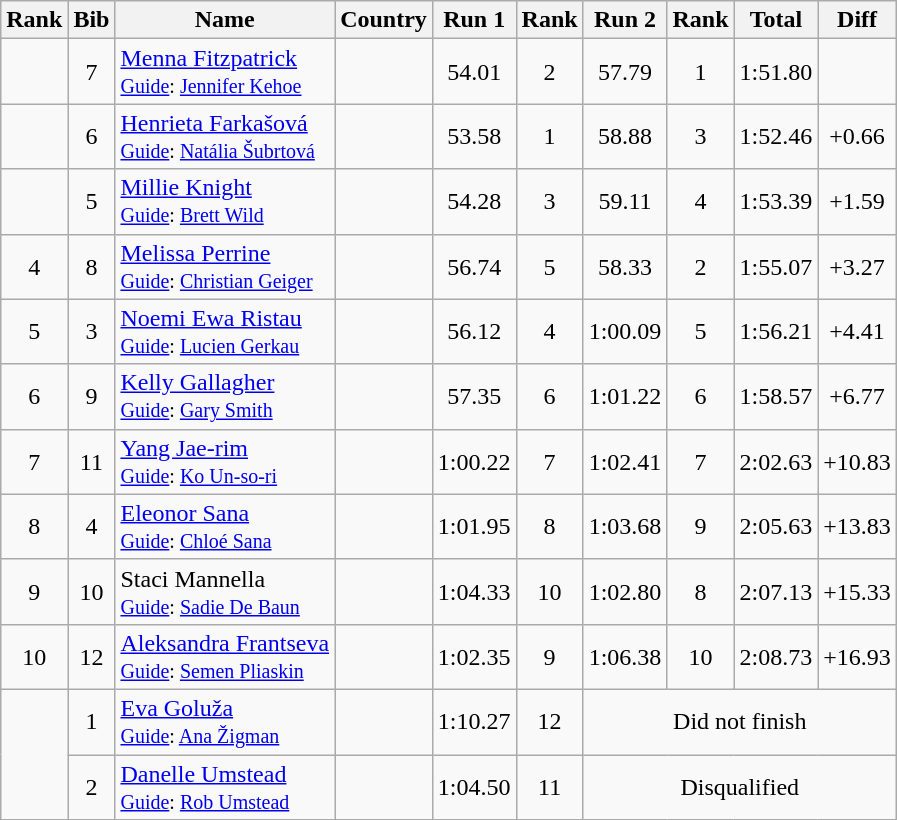<table class="wikitable sortable" style="text-align:center">
<tr>
<th>Rank</th>
<th>Bib</th>
<th>Name</th>
<th>Country</th>
<th>Run 1</th>
<th>Rank</th>
<th>Run 2</th>
<th>Rank</th>
<th>Total</th>
<th>Diff</th>
</tr>
<tr>
<td></td>
<td>7</td>
<td align=left><a href='#'>Menna Fitzpatrick</a><br><small><a href='#'>Guide</a>: <a href='#'>Jennifer Kehoe</a></small></td>
<td align=left></td>
<td>54.01</td>
<td>2</td>
<td>57.79</td>
<td>1</td>
<td>1:51.80</td>
<td></td>
</tr>
<tr>
<td></td>
<td>6</td>
<td align=left><a href='#'>Henrieta Farkašová</a><br><small><a href='#'>Guide</a>: <a href='#'>Natália Šubrtová</a></small></td>
<td align=left></td>
<td>53.58</td>
<td>1</td>
<td>58.88</td>
<td>3</td>
<td>1:52.46</td>
<td>+0.66</td>
</tr>
<tr>
<td></td>
<td>5</td>
<td align=left><a href='#'>Millie Knight</a><br><small><a href='#'>Guide</a>: <a href='#'>Brett Wild</a></small></td>
<td align=left></td>
<td>54.28</td>
<td>3</td>
<td>59.11</td>
<td>4</td>
<td>1:53.39</td>
<td>+1.59</td>
</tr>
<tr>
<td>4</td>
<td>8</td>
<td align=left><a href='#'>Melissa Perrine</a><br><small><a href='#'>Guide</a>: <a href='#'>Christian Geiger</a></small></td>
<td align=left></td>
<td>56.74</td>
<td>5</td>
<td>58.33</td>
<td>2</td>
<td>1:55.07</td>
<td>+3.27</td>
</tr>
<tr>
<td>5</td>
<td>3</td>
<td align=left><a href='#'>Noemi Ewa Ristau</a><br><small><a href='#'>Guide</a>: <a href='#'>Lucien Gerkau</a></small></td>
<td align=left></td>
<td>56.12</td>
<td>4</td>
<td>1:00.09</td>
<td>5</td>
<td>1:56.21</td>
<td>+4.41</td>
</tr>
<tr>
<td>6</td>
<td>9</td>
<td align=left><a href='#'>Kelly Gallagher</a><br><small><a href='#'>Guide</a>: <a href='#'>Gary Smith</a></small></td>
<td align=left></td>
<td>57.35</td>
<td>6</td>
<td>1:01.22</td>
<td>6</td>
<td>1:58.57</td>
<td>+6.77</td>
</tr>
<tr>
<td>7</td>
<td>11</td>
<td align=left><a href='#'>Yang Jae-rim</a><br><small><a href='#'>Guide</a>: <a href='#'>Ko Un-so-ri</a></small></td>
<td align=left></td>
<td>1:00.22</td>
<td>7</td>
<td>1:02.41</td>
<td>7</td>
<td>2:02.63</td>
<td>+10.83</td>
</tr>
<tr>
<td>8</td>
<td>4</td>
<td align=left><a href='#'>Eleonor Sana</a><br><small><a href='#'>Guide</a>: <a href='#'>Chloé Sana</a></small></td>
<td align=left></td>
<td>1:01.95</td>
<td>8</td>
<td>1:03.68</td>
<td>9</td>
<td>2:05.63</td>
<td>+13.83</td>
</tr>
<tr>
<td>9</td>
<td>10</td>
<td align=left>Staci Mannella<br><small><a href='#'>Guide</a>: <a href='#'>Sadie De Baun</a></small></td>
<td align=left></td>
<td>1:04.33</td>
<td>10</td>
<td>1:02.80</td>
<td>8</td>
<td>2:07.13</td>
<td>+15.33</td>
</tr>
<tr>
<td>10</td>
<td>12</td>
<td align=left><a href='#'>Aleksandra Frantseva</a><br><small><a href='#'>Guide</a>: <a href='#'>Semen Pliaskin</a></small></td>
<td align=left></td>
<td>1:02.35</td>
<td>9</td>
<td>1:06.38</td>
<td>10</td>
<td>2:08.73</td>
<td>+16.93</td>
</tr>
<tr>
<td rowspan=2></td>
<td>1</td>
<td align=left><a href='#'>Eva Goluža</a><br><small><a href='#'>Guide</a>: <a href='#'>Ana Žigman</a></small></td>
<td align=left></td>
<td>1:10.27</td>
<td>12</td>
<td colspan=4>Did not finish</td>
</tr>
<tr>
<td>2</td>
<td align=left><a href='#'>Danelle Umstead</a><br><small><a href='#'>Guide</a>: <a href='#'>Rob Umstead</a></small></td>
<td align=left></td>
<td>1:04.50</td>
<td>11</td>
<td colspan=4>Disqualified</td>
</tr>
</table>
